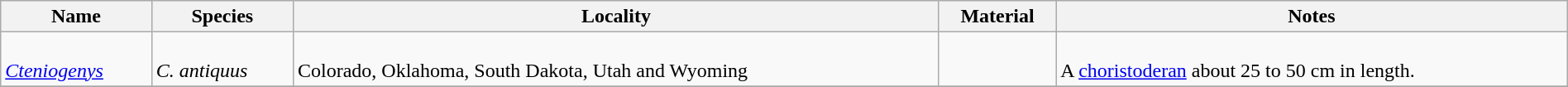<table class="wikitable" align="center" width="100%">
<tr>
<th>Name</th>
<th>Species</th>
<th>Locality</th>
<th>Material</th>
<th>Notes</th>
</tr>
<tr>
<td><br><em><a href='#'>Cteniogenys</a></em></td>
<td><br><em>C. antiquus</em></td>
<td><br>Colorado, Oklahoma, South Dakota, Utah and Wyoming</td>
<td></td>
<td><br>A <a href='#'>choristoderan</a> about 25 to 50 cm in length.</td>
</tr>
<tr>
</tr>
</table>
